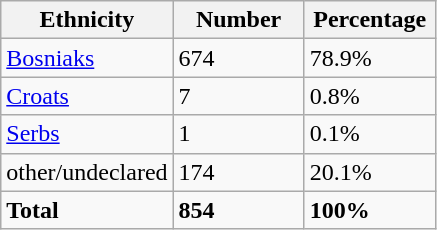<table class="wikitable">
<tr>
<th width="100px">Ethnicity</th>
<th width="80px">Number</th>
<th width="80px">Percentage</th>
</tr>
<tr>
<td><a href='#'>Bosniaks</a></td>
<td>674</td>
<td>78.9%</td>
</tr>
<tr>
<td><a href='#'>Croats</a></td>
<td>7</td>
<td>0.8%</td>
</tr>
<tr>
<td><a href='#'>Serbs</a></td>
<td>1</td>
<td>0.1%</td>
</tr>
<tr>
<td>other/undeclared</td>
<td>174</td>
<td>20.1%</td>
</tr>
<tr>
<td><strong>Total</strong></td>
<td><strong>854</strong></td>
<td><strong>100%</strong></td>
</tr>
</table>
